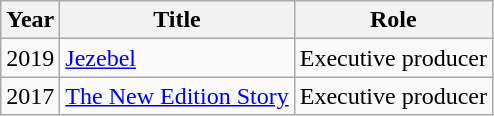<table class="wikitable">
<tr>
<th>Year</th>
<th>Title</th>
<th>Role</th>
</tr>
<tr>
<td>2019</td>
<td><a href='#'>Jezebel</a></td>
<td>Executive producer</td>
</tr>
<tr>
<td>2017</td>
<td><a href='#'>The New Edition Story</a></td>
<td>Executive producer</td>
</tr>
</table>
